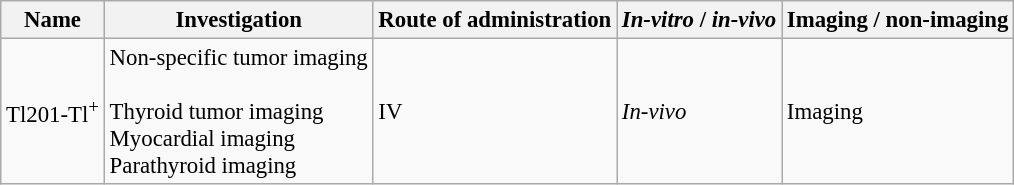<table class="wikitable" style="font-size:95%">
<tr>
<th>Name</th>
<th>Investigation</th>
<th>Route of administration</th>
<th><em>In-vitro</em> / <em>in-vivo</em></th>
<th>Imaging / non-imaging</th>
</tr>
<tr>
<td>Tl201-Tl<sup>+</sup></td>
<td>Non-specific tumor imaging<br><br>Thyroid tumor imaging<br>
Myocardial imaging<br>
Parathyroid imaging</td>
<td>IV</td>
<td><em>In-vivo</em></td>
<td>Imaging</td>
</tr>
</table>
